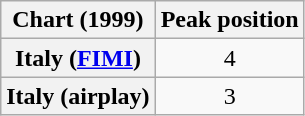<table class="wikitable sortable plainrowheaders">
<tr>
<th align="left">Chart (1999)</th>
<th align="left">Peak position</th>
</tr>
<tr>
<th scope="row" align="left">Italy (<a href='#'>FIMI</a>)</th>
<td align="center">4</td>
</tr>
<tr>
<th scope="row" align="left">Italy (airplay)</th>
<td align="center">3</td>
</tr>
</table>
